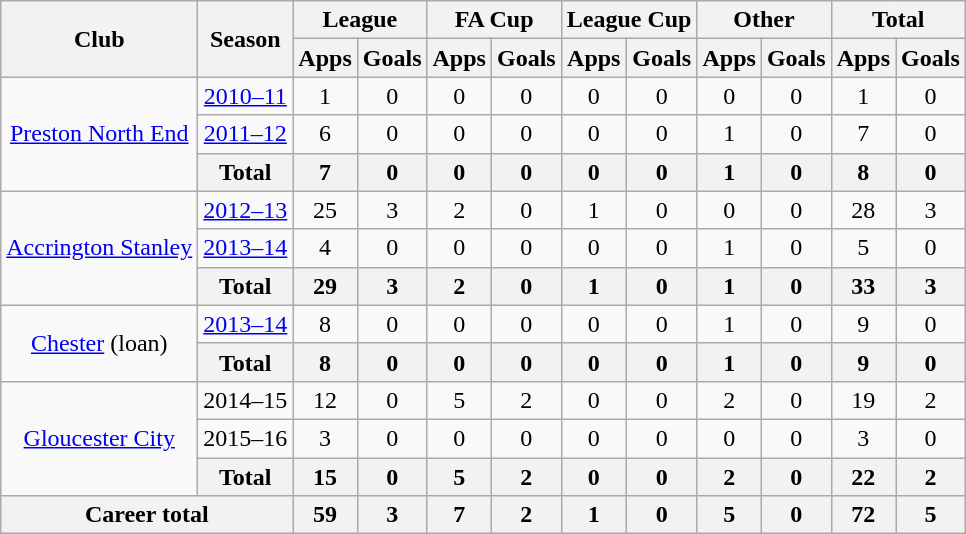<table class="wikitable" style="text-align: center;">
<tr>
<th rowspan="2">Club</th>
<th rowspan="2">Season</th>
<th colspan="2">League</th>
<th colspan="2">FA Cup</th>
<th colspan="2">League Cup</th>
<th colspan="2">Other</th>
<th colspan="2">Total</th>
</tr>
<tr>
<th>Apps</th>
<th>Goals</th>
<th>Apps</th>
<th>Goals</th>
<th>Apps</th>
<th>Goals</th>
<th>Apps</th>
<th>Goals</th>
<th>Apps</th>
<th>Goals</th>
</tr>
<tr>
<td rowspan="3" valign="center"><a href='#'>Preston North End</a></td>
<td><a href='#'>2010–11</a></td>
<td>1</td>
<td>0</td>
<td>0</td>
<td>0</td>
<td>0</td>
<td>0</td>
<td>0</td>
<td>0</td>
<td>1</td>
<td>0</td>
</tr>
<tr>
<td><a href='#'>2011–12</a></td>
<td>6</td>
<td>0</td>
<td>0</td>
<td>0</td>
<td>0</td>
<td>0</td>
<td>1</td>
<td>0</td>
<td>7</td>
<td>0</td>
</tr>
<tr>
<th>Total</th>
<th>7</th>
<th>0</th>
<th>0</th>
<th>0</th>
<th>0</th>
<th>0</th>
<th>1</th>
<th>0</th>
<th>8</th>
<th>0</th>
</tr>
<tr>
<td rowspan="3" valign="center"><a href='#'>Accrington Stanley</a></td>
<td><a href='#'>2012–13</a></td>
<td>25</td>
<td>3</td>
<td>2</td>
<td>0</td>
<td>1</td>
<td>0</td>
<td>0</td>
<td>0</td>
<td>28</td>
<td>3</td>
</tr>
<tr>
<td><a href='#'>2013–14</a></td>
<td>4</td>
<td>0</td>
<td>0</td>
<td>0</td>
<td>0</td>
<td>0</td>
<td>1</td>
<td>0</td>
<td>5</td>
<td>0</td>
</tr>
<tr>
<th>Total</th>
<th>29</th>
<th>3</th>
<th>2</th>
<th>0</th>
<th>1</th>
<th>0</th>
<th>1</th>
<th>0</th>
<th>33</th>
<th>3</th>
</tr>
<tr>
<td rowspan="2" valign="center"><a href='#'>Chester</a> (loan)</td>
<td><a href='#'>2013–14</a></td>
<td>8</td>
<td>0</td>
<td>0</td>
<td>0</td>
<td>0</td>
<td>0</td>
<td>1</td>
<td>0</td>
<td>9</td>
<td>0</td>
</tr>
<tr>
<th>Total</th>
<th>8</th>
<th>0</th>
<th>0</th>
<th>0</th>
<th>0</th>
<th>0</th>
<th>1</th>
<th>0</th>
<th>9</th>
<th>0</th>
</tr>
<tr>
<td rowspan="3" valign="center"><a href='#'>Gloucester City</a></td>
<td>2014–15</td>
<td>12</td>
<td>0</td>
<td>5</td>
<td>2</td>
<td>0</td>
<td>0</td>
<td>2</td>
<td>0</td>
<td>19</td>
<td>2</td>
</tr>
<tr>
<td>2015–16</td>
<td>3</td>
<td>0</td>
<td>0</td>
<td>0</td>
<td>0</td>
<td>0</td>
<td>0</td>
<td>0</td>
<td>3</td>
<td>0</td>
</tr>
<tr>
<th>Total</th>
<th>15</th>
<th>0</th>
<th>5</th>
<th>2</th>
<th>0</th>
<th>0</th>
<th>2</th>
<th>0</th>
<th>22</th>
<th>2</th>
</tr>
<tr>
<th colspan="2">Career total</th>
<th>59</th>
<th>3</th>
<th>7</th>
<th>2</th>
<th>1</th>
<th>0</th>
<th>5</th>
<th>0</th>
<th>72</th>
<th>5</th>
</tr>
</table>
